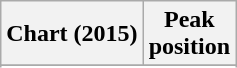<table class="wikitable sortable plainrowheaders" style="text-align:center">
<tr>
<th>Chart (2015)</th>
<th>Peak<br>position</th>
</tr>
<tr>
</tr>
<tr>
</tr>
<tr>
</tr>
</table>
